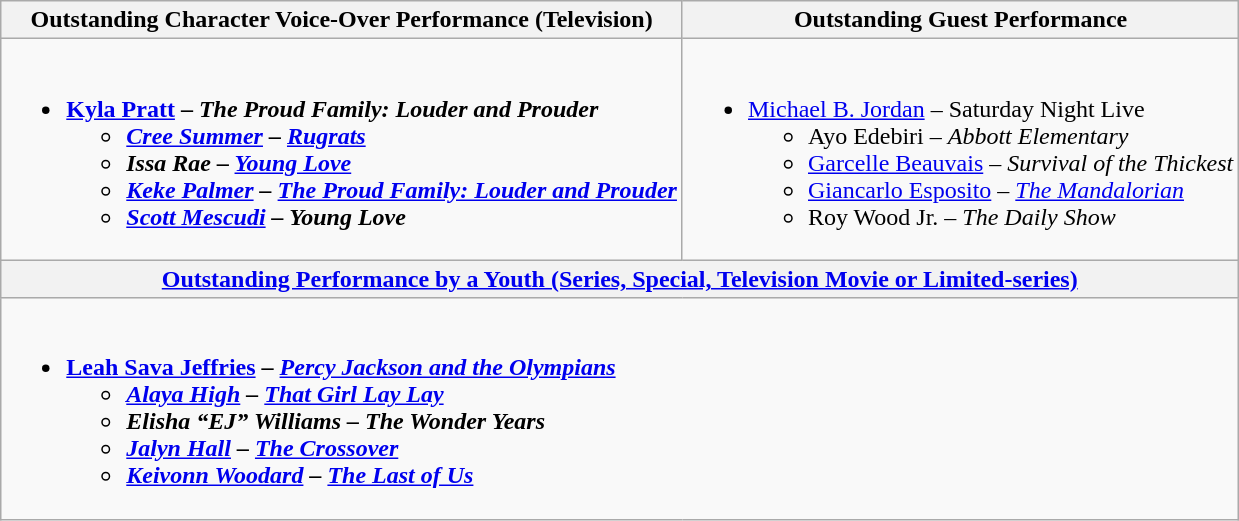<table class="wikitable" style="width=72%">
<tr>
<th>Outstanding Character Voice-Over Performance (Television)</th>
<th><strong>Outstanding Guest Performance</strong></th>
</tr>
<tr>
<td valign="top"><br><ul><li><strong><a href='#'>Kyla Pratt</a> – <em>The Proud Family: Louder and Prouder<strong><em><ul><li><a href='#'>Cree Summer</a> – </em><a href='#'>Rugrats</a><em></li><li>Issa Rae – </em><a href='#'>Young Love</a><em></li><li><a href='#'>Keke Palmer</a> – </em><a href='#'>The Proud Family: Louder and Prouder</a><em></li><li><a href='#'>Scott Mescudi</a> – </em>Young Love<em></li></ul></li></ul></td>
<td valign="top"><br><ul><li></strong><a href='#'>Michael B. Jordan</a> – </em>Saturday Night Live</em></strong><ul><li>Ayo Edebiri – <em>Abbott Elementary</em></li><li><a href='#'>Garcelle Beauvais</a> – <em>Survival of the Thickest</em></li><li><a href='#'>Giancarlo Esposito</a> – <em><a href='#'>The Mandalorian</a></em></li><li>Roy Wood Jr. – <em>The Daily Show</em></li></ul></li></ul></td>
</tr>
<tr>
<th colspan="2" style="width=50%"><a href='#'>Outstanding Performance by a Youth (Series, Special, Television Movie or Limited-series)</a></th>
</tr>
<tr>
<td colspan="2" valign="top"><br><ul><li><strong><a href='#'>Leah Sava Jeffries</a> – <em><a href='#'>Percy Jackson and the Olympians</a><strong><em><ul><li><a href='#'>Alaya High</a> – </em><a href='#'>That Girl Lay Lay</a><em></li><li>Elisha “EJ” Williams – </em>The Wonder Years<em></li><li><a href='#'>Jalyn Hall</a> – </em><a href='#'>The Crossover</a><em></li><li><a href='#'>Keivonn Woodard</a> – </em><a href='#'>The Last of Us</a><em></li></ul></li></ul></td>
</tr>
</table>
